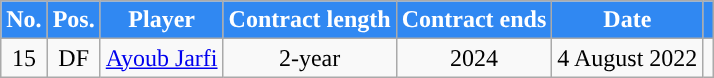<table class= "wikitable plainrowheaders sortable">
<tr>
<th style="background:#3088f2; color:#ffffff; ">No.</th>
<th style="background:#3088f2; color:#ffffff; ">Pos.</th>
<th style="background:#3088f2; color:#ffffff; ">Player</th>
<th style="background:#3088f2; color:#ffffff; ">Contract length</th>
<th style="background:#3088f2; color:#ffffff; ">Contract ends</th>
<th style="background:#3088f2; color:#ffffff; ">Date</th>
<th style="background:#3088f2; color:#ffffff; "></th>
</tr>
<tr>
<td style="text-align:center;">15</td>
<td style="text-align:center;">DF</td>
<td> <a href='#'>Ayoub Jarfi</a></td>
<td style="text-align:center;">2-year</td>
<td style="text-align:center;">2024</td>
<td>4 August 2022</td>
<td></td>
</tr>
</table>
